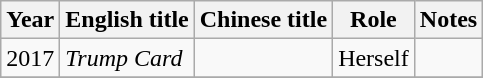<table class="wikitable">
<tr>
<th>Year</th>
<th>English title</th>
<th>Chinese title</th>
<th>Role</th>
<th>Notes</th>
</tr>
<tr>
<td>2017</td>
<td><em>Trump Card</em></td>
<td></td>
<td>Herself</td>
<td></td>
</tr>
<tr>
</tr>
</table>
